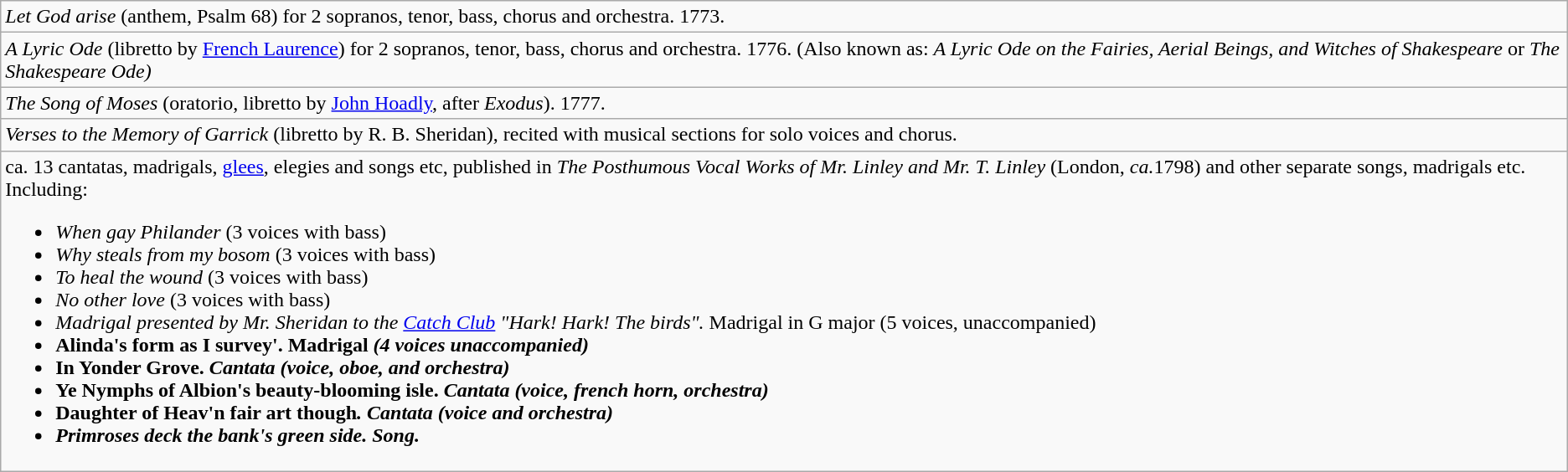<table class="wikitable">
<tr>
<td><em>Let God arise</em> (anthem, Psalm 68) for 2 sopranos, tenor, bass, chorus and orchestra. 1773.</td>
</tr>
<tr>
<td><em>A Lyric Ode</em> (libretto by <a href='#'>French Laurence</a>) for 2 sopranos, tenor, bass, chorus and orchestra. 1776. (Also known as: <em>A Lyric Ode on the Fairies, Aerial Beings, and Witches of Shakespeare</em> or <em>The Shakespeare Ode)</em></td>
</tr>
<tr>
<td><em>The Song of Moses</em> (oratorio, libretto by <a href='#'>John Hoadly</a>, after <em>Exodus</em>). 1777.</td>
</tr>
<tr>
<td><em>Verses to the Memory of Garrick</em> (libretto by R. B. Sheridan), recited with musical sections for solo voices and chorus.</td>
</tr>
<tr>
<td>ca. 13 cantatas, madrigals, <a href='#'>glees</a>, elegies and songs etc, published in <em>The Posthumous Vocal Works of Mr. Linley and Mr. T. Linley</em> (London, <em>ca.</em>1798) and other separate songs, madrigals etc.<br>Including:<ul><li><em>When gay Philander</em> (3 voices with bass)</li><li><em>Why steals from my bosom</em> (3 voices with bass)</li><li><em>To heal the wound</em> (3 voices with bass)</li><li><em>No other love</em> (3 voices with bass)</li><li><em>Madrigal presented by Mr. Sheridan to the <a href='#'>Catch Club</a> "Hark! Hark! The birds".</em> Madrigal in G major (5 voices, unaccompanied)</li><li><strong>Alinda's form as I survey'. Madrigal<em> (4 voices unaccompanied)</li><li></em>In Yonder Grove.<em> Cantata (voice, oboe, and orchestra)</li><li></em>Ye Nymphs of Albion's beauty-blooming isle.<em> Cantata (voice, french horn, orchestra)</li><li></em>Daughter of Heav'n fair art though<em>. Cantata (voice and orchestra)</li><li>Primroses deck the bank's green side. Song.</li></ul></td>
</tr>
</table>
